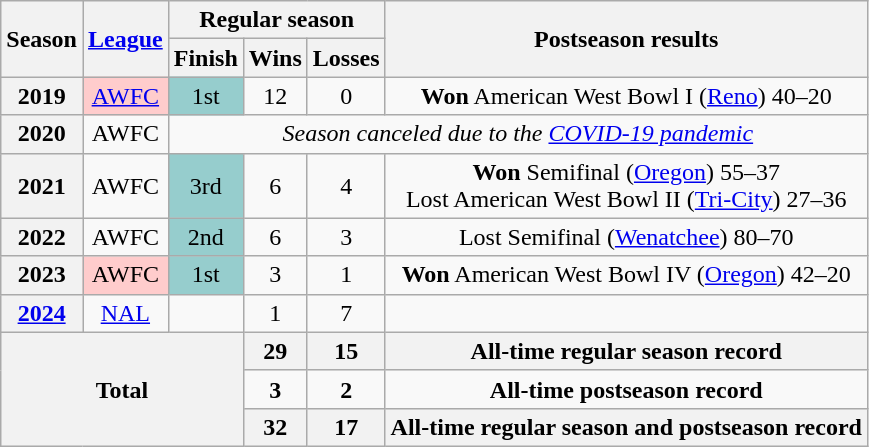<table class="wikitable" style="text-align:center">
<tr>
<th rowspan="2">Season</th>
<th rowspan="2"><a href='#'>League</a></th>
<th colspan="3">Regular season</th>
<th rowspan="2">Postseason results</th>
</tr>
<tr>
<th>Finish</th>
<th>Wins</th>
<th>Losses</th>
</tr>
<tr>
<th>2019</th>
<td bgcolor="#FFCCCC"><a href='#'>AWFC</a></td>
<td bgcolor="#96CDCD">1st</td>
<td>12</td>
<td>0</td>
<td><strong>Won</strong> American West Bowl I (<a href='#'>Reno</a>) 40–20</td>
</tr>
<tr>
<th>2020</th>
<td>AWFC</td>
<td colspan=4><em>Season canceled due to the <a href='#'>COVID-19 pandemic</a></em></td>
</tr>
<tr>
<th>2021</th>
<td>AWFC</td>
<td bgcolor="#96CDCD">3rd</td>
<td>6</td>
<td>4</td>
<td><strong>Won</strong> Semifinal (<a href='#'>Oregon</a>) 55–37<br>Lost American West Bowl II (<a href='#'>Tri-City</a>) 27–36</td>
</tr>
<tr>
<th>2022</th>
<td>AWFC</td>
<td bgcolor="#96CDCD">2nd</td>
<td>6</td>
<td>3</td>
<td>Lost Semifinal (<a href='#'>Wenatchee</a>) 80–70<br></td>
</tr>
<tr>
<th>2023</th>
<td bgcolor="#FFCCCC">AWFC</td>
<td bgcolor="#96CDCD">1st</td>
<td>3</td>
<td>1</td>
<td><strong>Won</strong> American West Bowl IV (<a href='#'>Oregon</a>) 42–20<br></td>
</tr>
<tr>
<th><a href='#'>2024</a></th>
<td><a href='#'>NAL</a></td>
<td></td>
<td>1</td>
<td>7</td>
<td></td>
</tr>
<tr>
<th rowspan="3" colspan="3">Total</th>
<th>29</th>
<th>15</th>
<th>All-time regular season record</th>
</tr>
<tr>
<td><strong>3</strong></td>
<td><strong>2</strong></td>
<td><strong>All-time postseason record</strong></td>
</tr>
<tr>
<th>32</th>
<th>17</th>
<th>All-time regular season and postseason record</th>
</tr>
</table>
